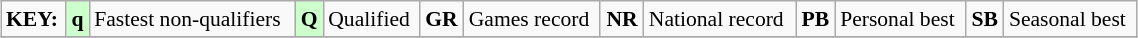<table class="wikitable" style="margin:0.5em auto; font-size:90%;position:relative;" width=60%>
<tr>
<td><strong>KEY:</strong></td>
<td bgcolor=ccffcc align=center><strong>q</strong></td>
<td>Fastest non-qualifiers</td>
<td bgcolor=ccffcc align=center><strong>Q</strong></td>
<td>Qualified</td>
<td align=center><strong>GR</strong></td>
<td>Games record</td>
<td align=center><strong>NR</strong></td>
<td>National record</td>
<td align=center><strong>PB</strong></td>
<td>Personal best</td>
<td align=center><strong>SB</strong></td>
<td>Seasonal best</td>
</tr>
<tr>
</tr>
</table>
